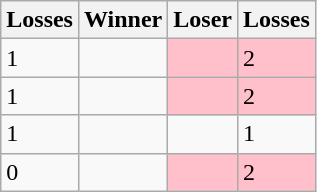<table class=wikitable>
<tr>
<th>Losses</th>
<th>Winner</th>
<th>Loser</th>
<th>Losses</th>
</tr>
<tr>
<td>1</td>
<td></td>
<td bgcolor=pink></td>
<td bgcolor=pink>2</td>
</tr>
<tr>
<td>1</td>
<td></td>
<td bgcolor=pink></td>
<td bgcolor=pink>2</td>
</tr>
<tr>
<td>1</td>
<td></td>
<td></td>
<td>1</td>
</tr>
<tr>
<td>0</td>
<td></td>
<td bgcolor=pink></td>
<td bgcolor=pink>2</td>
</tr>
</table>
